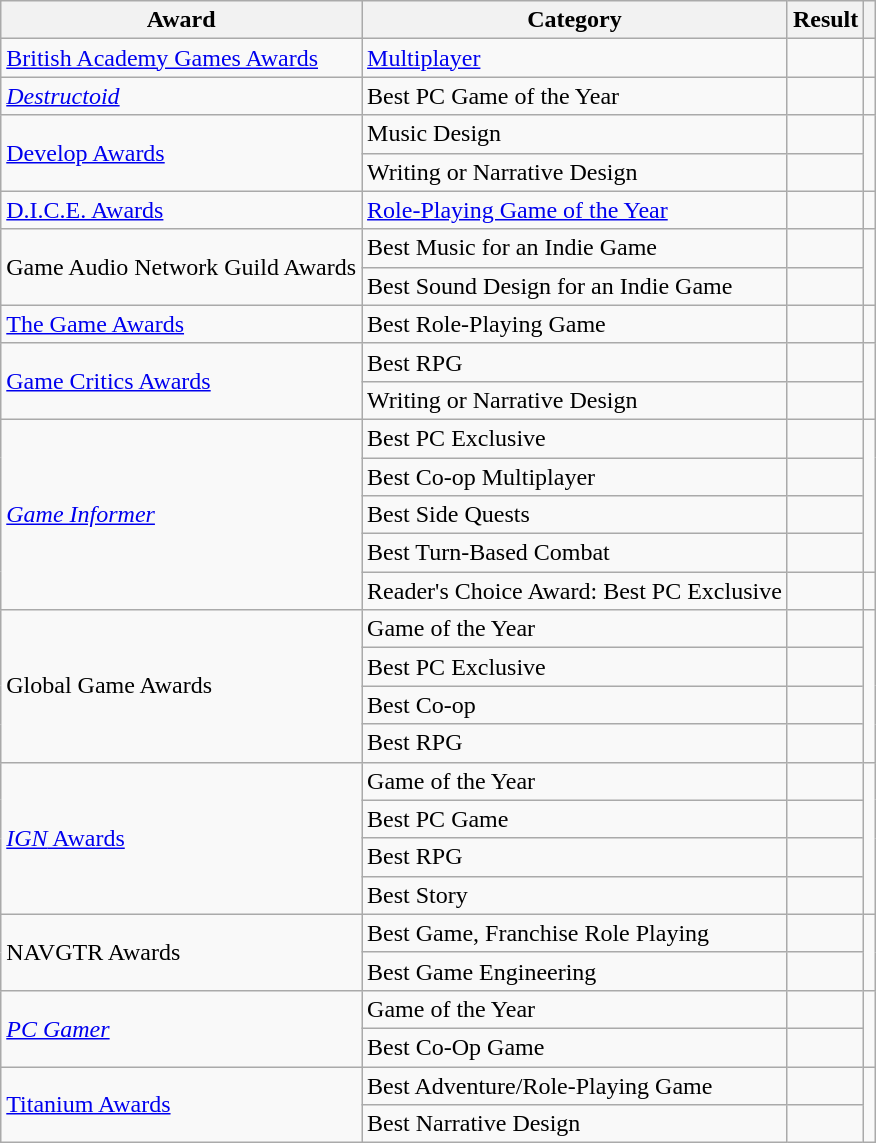<table class="wikitable sortable">
<tr>
<th>Award</th>
<th>Category</th>
<th>Result</th>
<th></th>
</tr>
<tr>
<td><a href='#'>British Academy Games Awards</a></td>
<td><a href='#'>Multiplayer</a></td>
<td></td>
<td style="text-align:center;"></td>
</tr>
<tr>
<td><em><a href='#'>Destructoid</a></em></td>
<td>Best PC Game of the Year</td>
<td></td>
<td style="text-align:center;"></td>
</tr>
<tr>
<td rowspan=2><a href='#'>Develop Awards</a></td>
<td>Music Design</td>
<td></td>
<td style="text-align:center;" rowspan="2"></td>
</tr>
<tr>
<td>Writing or Narrative Design</td>
<td></td>
</tr>
<tr>
<td><a href='#'>D.I.C.E. Awards</a></td>
<td><a href='#'>Role-Playing Game of the Year</a></td>
<td></td>
<td style="text-align:center;"></td>
</tr>
<tr>
<td rowspan=2>Game Audio Network Guild Awards</td>
<td>Best Music for an Indie Game</td>
<td></td>
<td style="text-align:center;" rowspan="2"></td>
</tr>
<tr>
<td>Best Sound Design for an Indie Game</td>
<td></td>
</tr>
<tr>
<td><a href='#'>The Game Awards</a></td>
<td>Best Role-Playing Game</td>
<td></td>
<td style="text-align:center;"></td>
</tr>
<tr>
<td rowspan=2><a href='#'>Game Critics Awards</a></td>
<td>Best RPG</td>
<td></td>
<td style="text-align:center;" rowspan="2"></td>
</tr>
<tr>
<td>Writing or Narrative Design</td>
<td></td>
</tr>
<tr>
<td rowspan=5><em><a href='#'>Game Informer</a></em></td>
<td>Best PC Exclusive</td>
<td></td>
<td style="text-align:center;" rowspan="4"></td>
</tr>
<tr>
<td>Best Co-op Multiplayer</td>
<td></td>
</tr>
<tr>
<td>Best Side Quests</td>
<td></td>
</tr>
<tr>
<td>Best Turn-Based Combat</td>
<td></td>
</tr>
<tr>
<td>Reader's Choice Award: Best PC Exclusive</td>
<td></td>
</tr>
<tr>
<td rowspan=4>Global Game Awards</td>
<td>Game of the Year</td>
<td></td>
<td style="text-align:center;" rowspan="4"></td>
</tr>
<tr>
<td>Best PC Exclusive</td>
<td></td>
</tr>
<tr>
<td>Best Co-op</td>
<td></td>
</tr>
<tr>
<td>Best RPG</td>
<td></td>
</tr>
<tr>
<td rowspan=4><a href='#'><em>IGN</em> Awards</a></td>
<td>Game of the Year</td>
<td></td>
<td style="text-align:center;" rowspan="4"></td>
</tr>
<tr>
<td>Best PC Game</td>
<td></td>
</tr>
<tr>
<td>Best RPG</td>
<td></td>
</tr>
<tr>
<td>Best Story</td>
<td></td>
</tr>
<tr>
<td rowspan=2>NAVGTR Awards</td>
<td>Best Game, Franchise Role Playing</td>
<td></td>
<td style="text-align:center;" rowspan="2"></td>
</tr>
<tr>
<td>Best Game Engineering</td>
<td></td>
</tr>
<tr>
<td rowspan=2><em><a href='#'>PC Gamer</a></em></td>
<td>Game of the Year</td>
<td></td>
<td style="text-align:center;" rowspan="2"></td>
</tr>
<tr>
<td>Best Co-Op Game</td>
<td></td>
</tr>
<tr>
<td rowspan=2><a href='#'>Titanium Awards</a></td>
<td>Best Adventure/Role-Playing Game</td>
<td></td>
<td style="text-align:center;" rowspan="2"></td>
</tr>
<tr>
<td>Best Narrative Design</td>
<td></td>
</tr>
</table>
